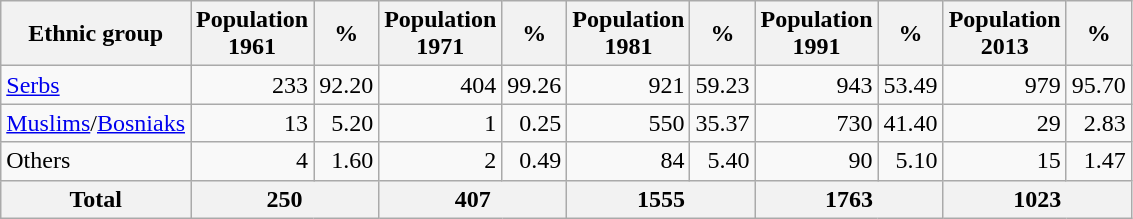<table class="wikitable sortable">
<tr>
<th>Ethnic group</th>
<th>Population<br>1961</th>
<th>%</th>
<th>Population<br>1971</th>
<th>%</th>
<th>Population<br>1981</th>
<th>%</th>
<th>Population<br>1991</th>
<th>%</th>
<th>Population<br>2013</th>
<th>%</th>
</tr>
<tr>
<td><a href='#'>Serbs</a></td>
<td align="right">233</td>
<td align="right">92.20</td>
<td align="right">404</td>
<td align="right">99.26</td>
<td align="right">921</td>
<td align="right">59.23</td>
<td align="right">943</td>
<td align="right">53.49</td>
<td align="right">979</td>
<td align="right">95.70</td>
</tr>
<tr>
<td><a href='#'>Muslims</a>/<a href='#'>Bosniaks</a></td>
<td align="right">13</td>
<td align="right">5.20</td>
<td align="right">1</td>
<td align="right">0.25</td>
<td align="right">550</td>
<td align="right">35.37</td>
<td align="right">730</td>
<td align="right">41.40</td>
<td align="right">29</td>
<td align="right">2.83</td>
</tr>
<tr>
<td>Others</td>
<td align="right">4</td>
<td align="right">1.60</td>
<td align="right">2</td>
<td align="right">0.49</td>
<td align="right">84</td>
<td align="right">5.40</td>
<td align="right">90</td>
<td align="right">5.10</td>
<td align="right">15</td>
<td align="right">1.47</td>
</tr>
<tr>
<th><strong>Total</strong></th>
<th align="right" colspan=2>250</th>
<th align="right" colspan=2>407</th>
<th align="right" colspan=2>1555</th>
<th align="right" colspan=2>1763</th>
<th align="right" colspan=2>1023</th>
</tr>
</table>
